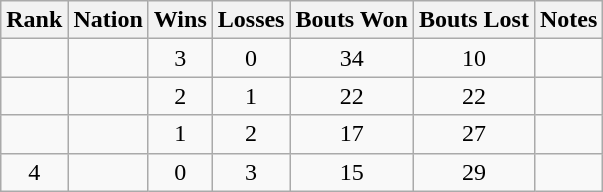<table class="wikitable sortable" style="text-align:center">
<tr>
<th>Rank</th>
<th>Nation</th>
<th>Wins</th>
<th>Losses</th>
<th>Bouts Won</th>
<th>Bouts Lost</th>
<th>Notes</th>
</tr>
<tr>
<td></td>
<td align=left></td>
<td>3</td>
<td>0</td>
<td>34</td>
<td>10</td>
<td></td>
</tr>
<tr>
<td></td>
<td align=left></td>
<td>2</td>
<td>1</td>
<td>22</td>
<td>22</td>
<td></td>
</tr>
<tr>
<td></td>
<td align=left></td>
<td>1</td>
<td>2</td>
<td>17</td>
<td>27</td>
<td></td>
</tr>
<tr>
<td>4</td>
<td align=left></td>
<td>0</td>
<td>3</td>
<td>15</td>
<td>29</td>
<td></td>
</tr>
</table>
